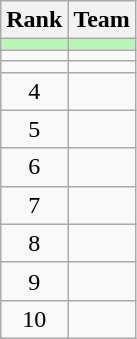<table class="wikitable">
<tr>
<th>Rank</th>
<th>Team</th>
</tr>
<tr bgcolor=bbf3bb>
<td align=center></td>
<td></td>
</tr>
<tr>
<td align=center></td>
<td></td>
</tr>
<tr>
<td align=center></td>
<td></td>
</tr>
<tr>
<td align=center>4</td>
<td></td>
</tr>
<tr>
<td align=center>5</td>
<td></td>
</tr>
<tr>
<td align=center>6</td>
<td></td>
</tr>
<tr>
<td align=center>7</td>
<td></td>
</tr>
<tr>
<td align=center>8</td>
<td></td>
</tr>
<tr>
<td align=center>9</td>
<td></td>
</tr>
<tr>
<td align=center>10</td>
<td></td>
</tr>
</table>
